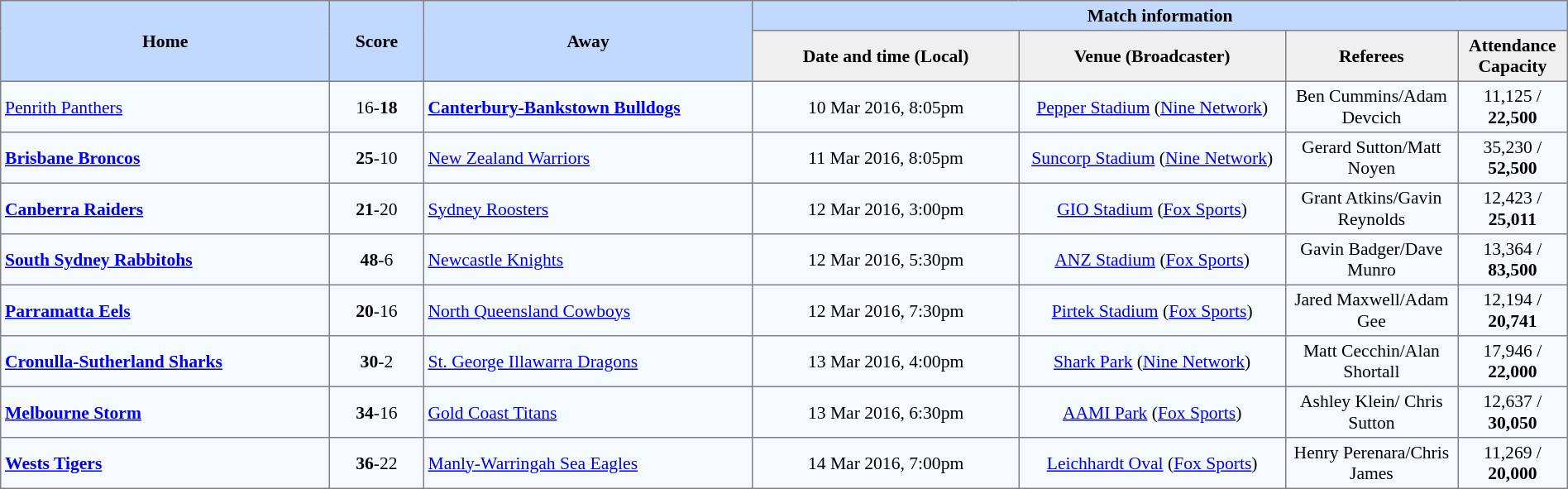<table border="1" cellpadding="3" cellspacing="0" style="border-collapse:collapse; font-size:90%; width:100%;">
<tr style="background:#c1d8ff;">
<th rowspan="2" style="width:21%;">Home</th>
<th rowspan="2" style="width:6%;">Score</th>
<th rowspan="2" style="width:21%;">Away</th>
<th colspan=6>Match information</th>
</tr>
<tr style="background:#efefef;">
<th width=17%>Date and time (Local)</th>
<th width="17%">Venue (Broadcaster)</th>
<th width=11%>Referees</th>
<th width=7%>Attendance <strong>Capacity</strong></th>
</tr>
<tr style="text-align:center; background:#f5faff;">
<td align="left"> <a href='#'>Penrith Panthers</a></td>
<td>16-<strong>18</strong></td>
<td align="left"> <strong><a href='#'>Canterbury-Bankstown Bulldogs</a></strong></td>
<td>10 Mar 2016, 8:05pm</td>
<td><a href='#'>Pepper Stadium</a>  (<a href='#'>Nine Network</a>)</td>
<td>Ben Cummins/Adam Devcich</td>
<td>11,125 / <strong>22,500</strong></td>
</tr>
<tr style="text-align:center; background:#f5faff;">
<td align="left"> <strong><a href='#'>Brisbane Broncos</a></strong></td>
<td><strong>25</strong>-10</td>
<td align="left"> <a href='#'>New Zealand Warriors</a></td>
<td>11 Mar 2016, 8:05pm</td>
<td><a href='#'>Suncorp Stadium</a>  (<a href='#'>Nine Network</a>)</td>
<td>Gerard Sutton/Matt Noyen</td>
<td>35,230 / <strong>52,500</strong></td>
</tr>
<tr style="text-align:center; background:#f5faff;">
<td align="left"> <strong><a href='#'>Canberra Raiders</a></strong></td>
<td><strong>21</strong>-20</td>
<td align="left"> <a href='#'>Sydney Roosters</a></td>
<td>12 Mar 2016, 3:00pm</td>
<td><a href='#'>GIO Stadium</a>  (<a href='#'>Fox Sports</a>)</td>
<td>Grant Atkins/Gavin Reynolds</td>
<td>12,423 / <strong>25,011</strong></td>
</tr>
<tr style="text-align:center; background:#f5faff;">
<td align="left"> <strong><a href='#'>South Sydney Rabbitohs</a></strong></td>
<td><strong>48</strong>-6</td>
<td align="left"> <a href='#'>Newcastle Knights</a></td>
<td>12 Mar 2016, 5:30pm</td>
<td><a href='#'>ANZ Stadium</a>  (<a href='#'>Fox Sports</a>)</td>
<td>Gavin Badger/Dave Munro</td>
<td>13,364 / <strong>83,500</strong></td>
</tr>
<tr style="text-align:center; background:#f5faff;">
<td align="left"> <strong><a href='#'>Parramatta Eels</a></strong></td>
<td><strong>20</strong>-16</td>
<td align="left"> <a href='#'>North Queensland Cowboys</a></td>
<td>12 Mar 2016, 7:30pm</td>
<td><a href='#'>Pirtek Stadium</a>  (<a href='#'>Fox Sports</a>)</td>
<td>Jared Maxwell/Adam Gee</td>
<td>12,194 / <strong>20,741</strong></td>
</tr>
<tr style="text-align:center; background:#f5faff;">
<td align="left"> <strong><a href='#'>Cronulla-Sutherland Sharks</a></strong></td>
<td><strong>30</strong>-2</td>
<td align="left"> <a href='#'>St. George Illawarra Dragons</a></td>
<td>13 Mar 2016, 4:00pm</td>
<td><a href='#'>Shark Park</a>  (<a href='#'>Nine Network</a>)</td>
<td>Matt Cecchin/Alan Shortall</td>
<td>17,946 / <strong>22,000</strong></td>
</tr>
<tr style="text-align:center; background:#f5faff;">
<td align="left"> <strong><a href='#'>Melbourne Storm</a></strong></td>
<td><strong>34</strong>-16</td>
<td align="left"> <a href='#'>Gold Coast Titans</a></td>
<td>13 Mar 2016, 6:30pm</td>
<td><a href='#'>AAMI Park</a>  (<a href='#'>Fox Sports</a>)</td>
<td>Ashley Klein/ Chris Sutton</td>
<td>12,637 / <strong>30,050</strong></td>
</tr>
<tr style="text-align:center; background:#f5faff;">
<td align="left"> <strong><a href='#'>Wests Tigers</a></strong></td>
<td><strong>36</strong>-22</td>
<td align="left"> <a href='#'>Manly-Warringah Sea Eagles</a></td>
<td>14 Mar 2016, 7:00pm</td>
<td><a href='#'>Leichhardt Oval</a>  (<a href='#'>Fox Sports</a>)</td>
<td>Henry Perenara/Chris James</td>
<td>11,269 / <strong>20,000</strong></td>
</tr>
</table>
